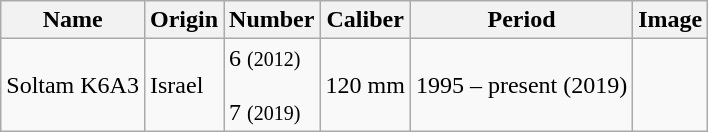<table class="wikitable mw-collapsible mw-collapsed">
<tr>
<th>Name</th>
<th>Origin</th>
<th>Number</th>
<th>Caliber</th>
<th>Period</th>
<th>Image</th>
</tr>
<tr>
<td>Soltam K6A3</td>
<td>Israel</td>
<td>6 <small>(2012)</small><br><br>7 <small>(2019)</small></td>
<td>120 mm</td>
<td>1995 – present (2019)</td>
<td></td>
</tr>
</table>
